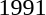<table>
<tr>
<td>1991</td>
<td></td>
<td></td>
<td></td>
</tr>
</table>
